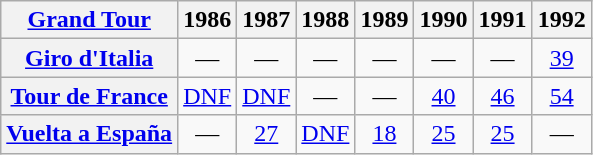<table class="wikitable plainrowheaders">
<tr>
<th scope="col"><a href='#'>Grand Tour</a></th>
<th scope="col">1986</th>
<th scope="col">1987</th>
<th scope="col">1988</th>
<th scope="col">1989</th>
<th scope="col">1990</th>
<th scope="col">1991</th>
<th scope="col">1992</th>
</tr>
<tr style="text-align:center;">
<th scope="row"> <a href='#'>Giro d'Italia</a></th>
<td>—</td>
<td>—</td>
<td>—</td>
<td>—</td>
<td>—</td>
<td>—</td>
<td><a href='#'>39</a></td>
</tr>
<tr style="text-align:center;">
<th scope="row"> <a href='#'>Tour de France</a></th>
<td><a href='#'>DNF</a></td>
<td><a href='#'>DNF</a></td>
<td>—</td>
<td>—</td>
<td><a href='#'>40</a></td>
<td><a href='#'>46</a></td>
<td><a href='#'>54</a></td>
</tr>
<tr style="text-align:center;">
<th scope="row"> <a href='#'>Vuelta a España</a></th>
<td>—</td>
<td><a href='#'>27</a></td>
<td><a href='#'>DNF</a></td>
<td><a href='#'>18</a></td>
<td><a href='#'>25</a></td>
<td><a href='#'>25</a></td>
<td>—</td>
</tr>
</table>
